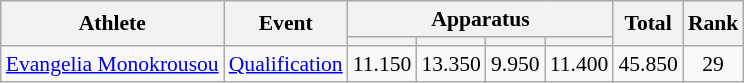<table class="wikitable" style="font-size:90%">
<tr>
<th rowspan=2>Athlete</th>
<th rowspan=2>Event</th>
<th colspan =4>Apparatus</th>
<th rowspan=2>Total</th>
<th rowspan=2>Rank</th>
</tr>
<tr style="font-size:95%">
<th></th>
<th></th>
<th></th>
<th></th>
</tr>
<tr align=center>
<td align=left><a href='#'>Evangelia Monokrousou</a></td>
<td align=left><a href='#'>Qualification</a></td>
<td>11.150</td>
<td>13.350</td>
<td>9.950</td>
<td>11.400</td>
<td>45.850</td>
<td>29</td>
</tr>
</table>
